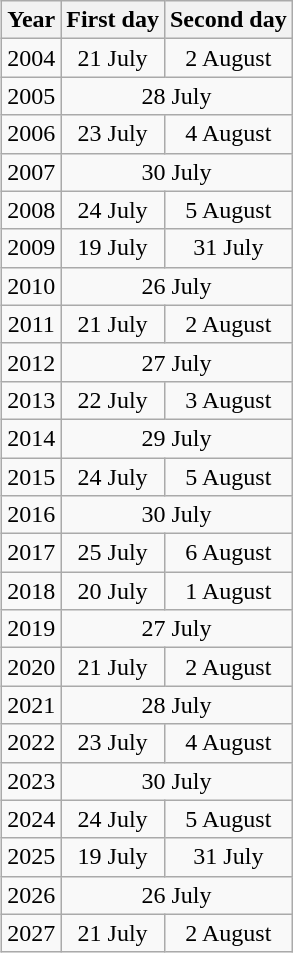<table class="wikitable" style="text-align:center" align="right">
<tr>
<th><strong>Year</strong></th>
<th><strong>First day</strong></th>
<th><strong>Second day</strong></th>
</tr>
<tr>
<td>2004</td>
<td>21 July</td>
<td>2 August</td>
</tr>
<tr>
<td>2005</td>
<td colspan="2">28 July</td>
</tr>
<tr>
<td>2006</td>
<td>23 July</td>
<td>4 August</td>
</tr>
<tr>
<td>2007</td>
<td colspan="2">30 July</td>
</tr>
<tr>
<td>2008</td>
<td>24 July</td>
<td>5 August</td>
</tr>
<tr>
<td>2009</td>
<td>19 July</td>
<td>31 July</td>
</tr>
<tr>
<td>2010</td>
<td colspan="2">26 July</td>
</tr>
<tr>
<td>2011</td>
<td>21 July</td>
<td>2 August</td>
</tr>
<tr>
<td>2012</td>
<td colspan="2">27 July</td>
</tr>
<tr>
<td>2013</td>
<td>22 July</td>
<td>3 August</td>
</tr>
<tr>
<td>2014</td>
<td colspan="2">29 July</td>
</tr>
<tr>
<td>2015</td>
<td>24 July</td>
<td>5 August</td>
</tr>
<tr>
<td>2016</td>
<td colspan="2">30 July</td>
</tr>
<tr>
<td>2017</td>
<td>25 July</td>
<td>6 August</td>
</tr>
<tr>
<td>2018</td>
<td>20 July</td>
<td>1 August</td>
</tr>
<tr>
<td>2019</td>
<td colspan="2">27 July</td>
</tr>
<tr>
<td>2020</td>
<td>21 July</td>
<td>2 August</td>
</tr>
<tr>
<td>2021</td>
<td colspan="2">28 July</td>
</tr>
<tr>
<td>2022</td>
<td>23 July</td>
<td>4 August</td>
</tr>
<tr>
<td>2023</td>
<td colspan="2">30 July</td>
</tr>
<tr>
<td>2024</td>
<td>24 July</td>
<td>5 August</td>
</tr>
<tr>
<td>2025</td>
<td>19 July</td>
<td>31 July</td>
</tr>
<tr>
<td>2026</td>
<td colspan="2">26 July</td>
</tr>
<tr>
<td>2027</td>
<td>21 July</td>
<td>2 August</td>
</tr>
</table>
